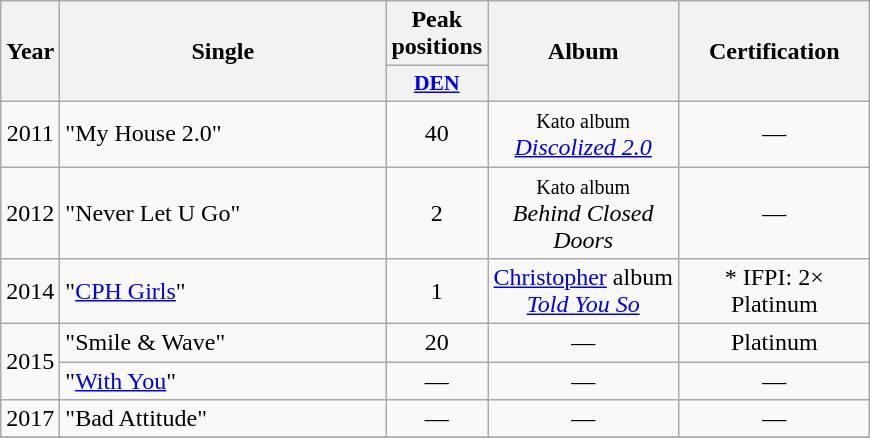<table class="wikitable">
<tr>
<th align="center" rowspan="2" width="10">Year</th>
<th align="center" rowspan="2" width="210">Single</th>
<th align="center" colspan="1" width="20">Peak positions</th>
<th align="center" rowspan="2" width="120">Album</th>
<th align="center" rowspan="2" width="120">Certification</th>
</tr>
<tr>
<th scope="col" style="width:3em;font-size:90%;"><a href='#'>DEN</a><br></th>
</tr>
<tr>
<td style="text-align:center;">2011</td>
<td>"My House 2.0" <br></td>
<td style="text-align:center;">40</td>
<td style="text-align:center;"><small>Kato album</small> <br> <em><a href='#'>Discolized 2.0</a></em></td>
<td style="text-align:center;">—</td>
</tr>
<tr>
<td style="text-align:center;">2012</td>
<td>"Never Let U Go" <br></td>
<td style="text-align:center;">2</td>
<td style="text-align:center;"><small>Kato album</small> <br> <em>Behind Closed Doors</em></td>
<td style="text-align:center;">—</td>
</tr>
<tr>
<td style="text-align:center;">2014</td>
<td>"<a href='#'>CPH Girls</a>" <br></td>
<td style="text-align:center;">1</td>
<td style="text-align:center;"><a href='#'>Christopher</a> album<br><em><a href='#'>Told You So</a></em></td>
<td style="text-align:center;">* IFPI: 2× Platinum</td>
</tr>
<tr>
<td rowspan="2" style="text-align:center;">2015</td>
<td>"Smile & Wave" <br></td>
<td style="text-align:center;">20</td>
<td style="text-align:center;">—</td>
<td style="text-align:center;">Platinum</td>
</tr>
<tr>
<td>"<a href='#'>With You</a>" <br></td>
<td style="text-align:center;">—</td>
<td style="text-align:center;">—</td>
<td style="text-align:center;">—</td>
</tr>
<tr>
<td style="text-align:center;">2017</td>
<td "Bad Attitude (Lågsus P3)>"Bad Attitude" <br></td>
<td style="text-align:center;">—</td>
<td style="text-align:center;">—</td>
<td style="text-align:center;">—</td>
</tr>
<tr>
</tr>
</table>
